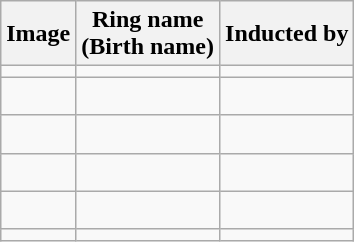<table class="wikitable sortable">
<tr>
<th class="unsortable">Image</th>
<th>Ring name<br>(Birth name)</th>
<th>Inducted by</th>
</tr>
<tr>
<td></td>
<td></td>
<td></td>
</tr>
<tr>
<td></td>
<td><br></td>
<td></td>
</tr>
<tr>
<td></td>
<td><br></td>
<td></td>
</tr>
<tr>
<td></td>
<td><br></td>
<td></td>
</tr>
<tr>
<td></td>
<td><br></td>
<td></td>
</tr>
<tr>
<td></td>
<td></td>
<td></td>
</tr>
</table>
